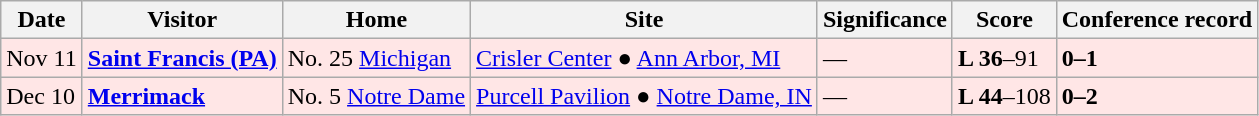<table class="wikitable">
<tr>
<th>Date</th>
<th>Visitor</th>
<th>Home</th>
<th>Site</th>
<th>Significance</th>
<th>Score</th>
<th>Conference record</th>
</tr>
<tr style="background: #ffe6e6;">
<td>Nov 11</td>
<td><strong><a href='#'>Saint Francis (PA)</a></strong></td>
<td>No. 25 <a href='#'>Michigan</a></td>
<td><a href='#'>Crisler Center</a> ● <a href='#'>Ann Arbor, MI</a></td>
<td>—</td>
<td><strong>L 36</strong>–91</td>
<td><strong>0–1</strong></td>
</tr>
<tr style="background: #ffe6e6;">
<td>Dec 10</td>
<td><strong><a href='#'>Merrimack</a></strong></td>
<td>No. 5 <a href='#'>Notre Dame</a></td>
<td><a href='#'>Purcell Pavilion</a> ● <a href='#'>Notre Dame, IN</a></td>
<td>―</td>
<td><strong>L 44</strong>–108</td>
<td><strong>0–2</strong></td>
</tr>
</table>
